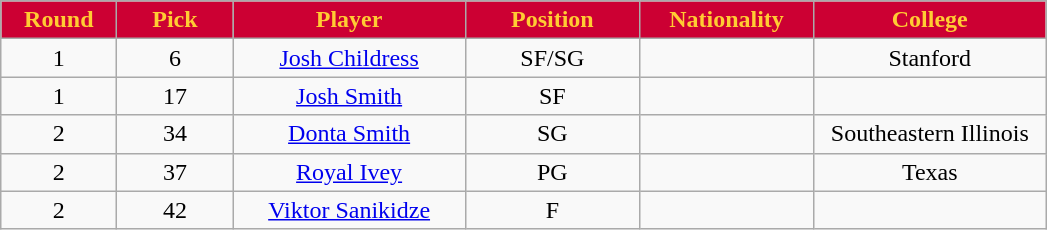<table class="wikitable sortable sortable">
<tr>
<th style="background:#C03; color:#FC3" width="10%">Round</th>
<th style="background:#C03; color:#FC3" width="10%">Pick</th>
<th style="background:#C03; color:#FC3" width="20%">Player</th>
<th style="background:#C03; color:#FC3" width="15%">Position</th>
<th style="background:#C03; color:#FC3" width="15%">Nationality</th>
<th style="background:#C03; color:#FC3" width="20%">College</th>
</tr>
<tr style="text-align: center">
<td>1</td>
<td>6</td>
<td><a href='#'>Josh Childress</a></td>
<td>SF/SG</td>
<td></td>
<td>Stanford</td>
</tr>
<tr style="text-align: center">
<td>1</td>
<td>17</td>
<td><a href='#'>Josh Smith</a></td>
<td>SF</td>
<td></td>
<td></td>
</tr>
<tr style="text-align: center">
<td>2</td>
<td>34</td>
<td><a href='#'>Donta Smith</a></td>
<td>SG</td>
<td></td>
<td>Southeastern Illinois</td>
</tr>
<tr style="text-align: center">
<td>2</td>
<td>37</td>
<td><a href='#'>Royal Ivey</a></td>
<td>PG</td>
<td></td>
<td>Texas</td>
</tr>
<tr style="text-align: center">
<td>2</td>
<td>42</td>
<td><a href='#'>Viktor Sanikidze</a></td>
<td>F</td>
<td></td>
<td></td>
</tr>
</table>
